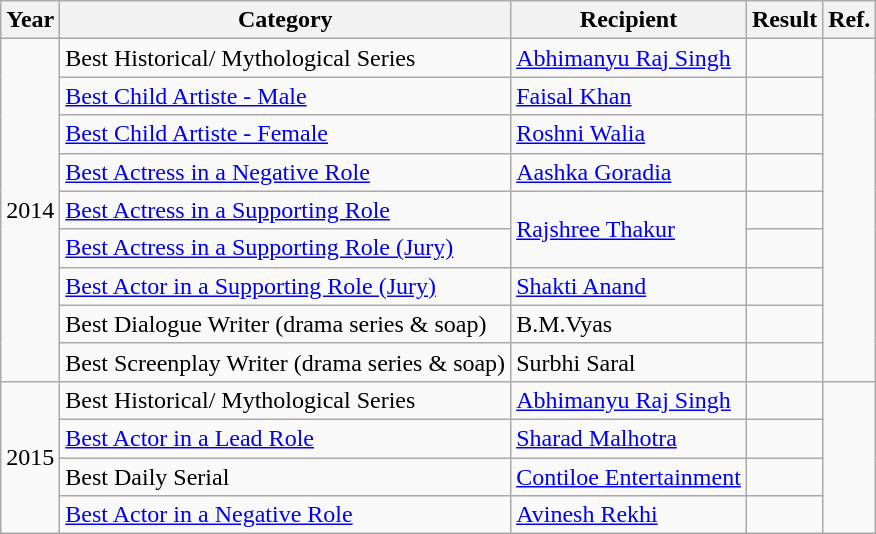<table class="wikitable">
<tr>
<th>Year</th>
<th>Category</th>
<th>Recipient</th>
<th>Result</th>
<th>Ref.</th>
</tr>
<tr>
<td rowspan="9">2014</td>
<td>Best Historical/ Mythological Series</td>
<td><a href='#'>Abhimanyu Raj Singh</a></td>
<td></td>
<td rowspan="9"></td>
</tr>
<tr>
<td><a href='#'>Best Child Artiste - Male</a></td>
<td><a href='#'>Faisal Khan</a></td>
<td></td>
</tr>
<tr>
<td><a href='#'>Best Child Artiste - Female</a></td>
<td><a href='#'>Roshni Walia</a></td>
<td></td>
</tr>
<tr>
<td><a href='#'>Best Actress in a Negative Role</a></td>
<td><a href='#'>Aashka Goradia</a></td>
<td></td>
</tr>
<tr>
<td><a href='#'>Best Actress in a Supporting Role</a></td>
<td rowspan="2"><a href='#'>Rajshree Thakur</a></td>
<td></td>
</tr>
<tr>
<td><a href='#'>Best Actress in a Supporting Role (Jury)</a></td>
<td></td>
</tr>
<tr>
<td><a href='#'>Best Actor in a Supporting Role (Jury)</a></td>
<td><a href='#'>Shakti Anand</a></td>
<td></td>
</tr>
<tr>
<td>Best Dialogue Writer (drama series & soap)</td>
<td>B.M.Vyas</td>
<td></td>
</tr>
<tr>
<td>Best Screenplay Writer (drama series & soap)</td>
<td>Surbhi Saral</td>
<td></td>
</tr>
<tr>
<td rowspan="4">2015</td>
<td>Best Historical/ Mythological Series</td>
<td><a href='#'>Abhimanyu Raj Singh</a></td>
<td></td>
<td rowspan="4"></td>
</tr>
<tr>
<td><a href='#'>Best Actor in a Lead Role</a></td>
<td><a href='#'>Sharad Malhotra</a></td>
<td></td>
</tr>
<tr>
<td>Best Daily Serial</td>
<td><a href='#'>Contiloe Entertainment</a></td>
<td></td>
</tr>
<tr>
<td><a href='#'>Best Actor in a Negative Role</a></td>
<td><a href='#'>Avinesh Rekhi</a></td>
<td></td>
</tr>
</table>
